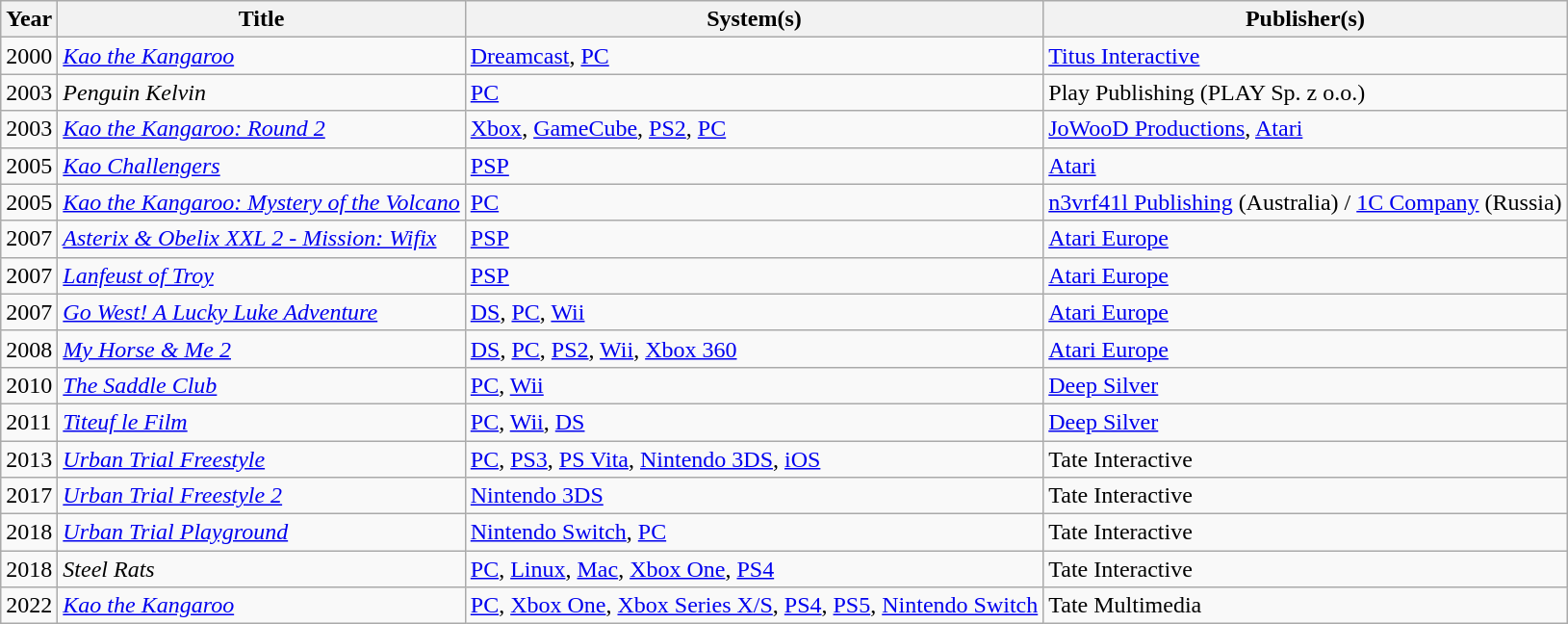<table class="wikitable">
<tr>
<th>Year</th>
<th>Title</th>
<th>System(s)</th>
<th>Publisher(s)</th>
</tr>
<tr>
<td>2000</td>
<td><em><a href='#'>Kao the Kangaroo</a></em></td>
<td><a href='#'>Dreamcast</a>, <a href='#'>PC</a></td>
<td><a href='#'>Titus Interactive</a></td>
</tr>
<tr>
<td>2003</td>
<td><em>Penguin Kelvin</em></td>
<td><a href='#'>PC</a></td>
<td>Play Publishing (PLAY Sp. z o.o.)</td>
</tr>
<tr>
<td>2003</td>
<td><em><a href='#'>Kao the Kangaroo: Round 2</a></em></td>
<td><a href='#'>Xbox</a>, <a href='#'>GameCube</a>, <a href='#'>PS2</a>, <a href='#'>PC</a></td>
<td><a href='#'>JoWooD Productions</a>, <a href='#'>Atari</a></td>
</tr>
<tr>
<td>2005</td>
<td><em><a href='#'>Kao Challengers</a></em></td>
<td><a href='#'>PSP</a></td>
<td><a href='#'>Atari</a></td>
</tr>
<tr>
<td>2005</td>
<td><em><a href='#'>Kao the Kangaroo: Mystery of the Volcano</a></em></td>
<td><a href='#'>PC</a></td>
<td><a href='#'>n3vrf41l Publishing</a> (Australia) / <a href='#'>1C Company</a> (Russia) </td>
</tr>
<tr>
<td>2007</td>
<td><em><a href='#'>Asterix & Obelix XXL 2 - Mission: Wifix</a></em></td>
<td><a href='#'>PSP</a></td>
<td><a href='#'>Atari Europe</a></td>
</tr>
<tr>
<td>2007</td>
<td><em><a href='#'>Lanfeust of Troy</a></em></td>
<td><a href='#'>PSP</a></td>
<td><a href='#'>Atari Europe</a></td>
</tr>
<tr>
<td>2007</td>
<td><em><a href='#'>Go West! A Lucky Luke Adventure</a></em></td>
<td><a href='#'>DS</a>, <a href='#'>PC</a>, <a href='#'>Wii</a></td>
<td><a href='#'>Atari Europe</a></td>
</tr>
<tr>
<td>2008</td>
<td><em><a href='#'>My Horse & Me 2</a></em></td>
<td><a href='#'>DS</a>, <a href='#'>PC</a>, <a href='#'>PS2</a>, <a href='#'>Wii</a>, <a href='#'>Xbox 360</a></td>
<td><a href='#'>Atari Europe</a></td>
</tr>
<tr>
<td>2010</td>
<td><em><a href='#'>The Saddle Club</a></em></td>
<td><a href='#'>PC</a>, <a href='#'>Wii</a></td>
<td><a href='#'>Deep Silver</a></td>
</tr>
<tr>
<td>2011</td>
<td><em><a href='#'>Titeuf le Film</a></em></td>
<td><a href='#'>PC</a>, <a href='#'>Wii</a>, <a href='#'>DS</a></td>
<td><a href='#'>Deep Silver</a></td>
</tr>
<tr>
<td>2013</td>
<td><em><a href='#'>Urban Trial Freestyle</a></em></td>
<td><a href='#'>PC</a>, <a href='#'>PS3</a>, <a href='#'>PS Vita</a>, <a href='#'>Nintendo 3DS</a>, <a href='#'>iOS</a></td>
<td>Tate Interactive</td>
</tr>
<tr>
<td>2017</td>
<td><em><a href='#'>Urban Trial Freestyle 2</a></em></td>
<td><a href='#'>Nintendo 3DS</a></td>
<td>Tate Interactive</td>
</tr>
<tr>
<td>2018</td>
<td><em><a href='#'>Urban Trial Playground</a></em></td>
<td><a href='#'>Nintendo Switch</a>, <a href='#'>PC</a></td>
<td>Tate Interactive</td>
</tr>
<tr>
<td>2018</td>
<td><em>Steel Rats</em></td>
<td><a href='#'>PC</a>, <a href='#'>Linux</a>, <a href='#'>Mac</a>, <a href='#'>Xbox One</a>, <a href='#'>PS4</a></td>
<td>Tate Interactive</td>
</tr>
<tr>
<td>2022</td>
<td><em><a href='#'>Kao the Kangaroo</a></em></td>
<td><a href='#'>PC</a>, <a href='#'>Xbox One</a>, <a href='#'>Xbox Series X/S</a>, <a href='#'>PS4</a>, <a href='#'>PS5</a>, <a href='#'>Nintendo Switch</a></td>
<td>Tate Multimedia</td>
</tr>
</table>
